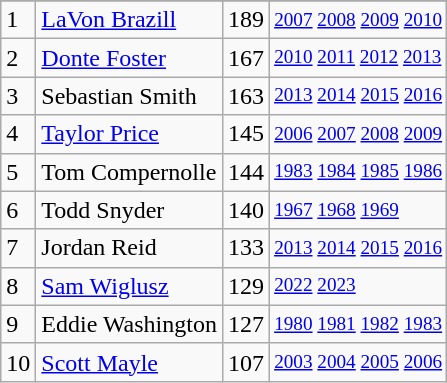<table class="wikitable">
<tr>
</tr>
<tr>
<td>1</td>
<td><a href='#'>LaVon Brazill</a></td>
<td>189</td>
<td style="font-size:80%;"><a href='#'>2007</a> <a href='#'>2008</a> <a href='#'>2009</a> <a href='#'>2010</a></td>
</tr>
<tr>
<td>2</td>
<td><a href='#'>Donte Foster</a></td>
<td>167</td>
<td style="font-size:80%;"><a href='#'>2010</a> <a href='#'>2011</a> <a href='#'>2012</a> <a href='#'>2013</a></td>
</tr>
<tr>
<td>3</td>
<td>Sebastian Smith</td>
<td>163</td>
<td style="font-size:80%;"><a href='#'>2013</a> <a href='#'>2014</a> <a href='#'>2015</a> <a href='#'>2016</a></td>
</tr>
<tr>
<td>4</td>
<td><a href='#'>Taylor Price</a></td>
<td>145</td>
<td style="font-size:80%;"><a href='#'>2006</a> <a href='#'>2007</a> <a href='#'>2008</a> <a href='#'>2009</a></td>
</tr>
<tr>
<td>5</td>
<td>Tom Compernolle</td>
<td>144</td>
<td style="font-size:80%;"><a href='#'>1983</a> <a href='#'>1984</a> <a href='#'>1985</a> <a href='#'>1986</a></td>
</tr>
<tr>
<td>6</td>
<td>Todd Snyder</td>
<td>140</td>
<td style="font-size:80%;"><a href='#'>1967</a> <a href='#'>1968</a> <a href='#'>1969</a></td>
</tr>
<tr>
<td>7</td>
<td>Jordan Reid</td>
<td>133</td>
<td style="font-size:80%;"><a href='#'>2013</a> <a href='#'>2014</a> <a href='#'>2015</a> <a href='#'>2016</a></td>
</tr>
<tr>
<td>8</td>
<td><a href='#'>Sam Wiglusz</a></td>
<td>129</td>
<td style="font-size:80%;"><a href='#'>2022</a> <a href='#'>2023</a></td>
</tr>
<tr>
<td>9</td>
<td>Eddie Washington</td>
<td>127</td>
<td style="font-size:80%;"><a href='#'>1980</a> <a href='#'>1981</a> <a href='#'>1982</a> <a href='#'>1983</a></td>
</tr>
<tr>
<td>10</td>
<td><a href='#'>Scott Mayle</a></td>
<td>107</td>
<td style="font-size:80%;"><a href='#'>2003</a> <a href='#'>2004</a> <a href='#'>2005</a> <a href='#'>2006</a></td>
</tr>
</table>
